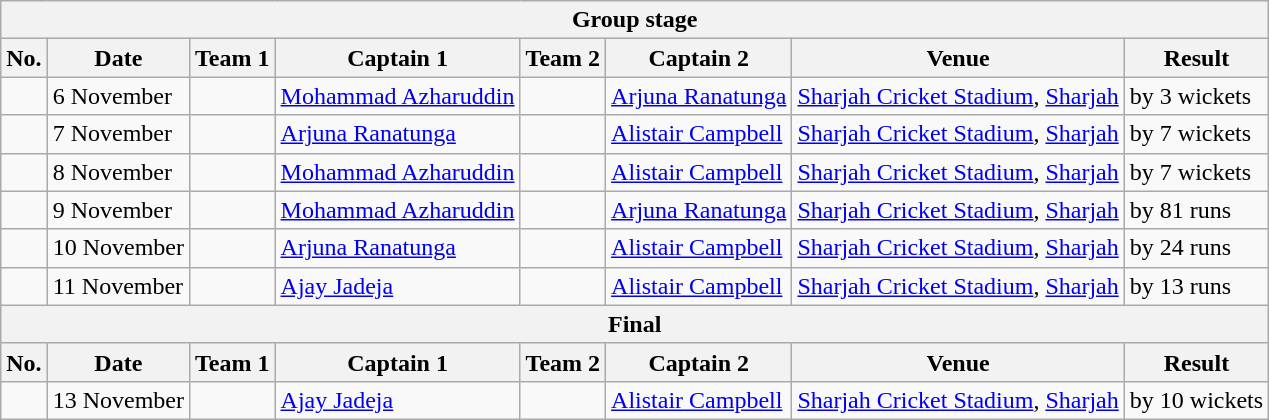<table class="wikitable">
<tr>
<th colspan="9">Group stage</th>
</tr>
<tr>
<th>No.</th>
<th>Date</th>
<th>Team 1</th>
<th>Captain 1</th>
<th>Team 2</th>
<th>Captain 2</th>
<th>Venue</th>
<th>Result</th>
</tr>
<tr>
<td></td>
<td>6 November</td>
<td></td>
<td><a href='#'>Mohammad Azharuddin</a></td>
<td></td>
<td><a href='#'>Arjuna Ranatunga</a></td>
<td><a href='#'>Sharjah Cricket Stadium</a>, <a href='#'>Sharjah</a></td>
<td> by 3 wickets</td>
</tr>
<tr>
<td></td>
<td>7 November</td>
<td></td>
<td><a href='#'>Arjuna Ranatunga</a></td>
<td></td>
<td><a href='#'>Alistair Campbell</a></td>
<td><a href='#'>Sharjah Cricket Stadium</a>, <a href='#'>Sharjah</a></td>
<td> by 7 wickets</td>
</tr>
<tr>
<td></td>
<td>8 November</td>
<td></td>
<td><a href='#'>Mohammad Azharuddin</a></td>
<td></td>
<td><a href='#'>Alistair Campbell</a></td>
<td><a href='#'>Sharjah Cricket Stadium</a>, <a href='#'>Sharjah</a></td>
<td> by 7 wickets</td>
</tr>
<tr>
<td></td>
<td>9 November</td>
<td></td>
<td><a href='#'>Mohammad Azharuddin</a></td>
<td></td>
<td><a href='#'>Arjuna Ranatunga</a></td>
<td><a href='#'>Sharjah Cricket Stadium</a>, <a href='#'>Sharjah</a></td>
<td> by 81 runs</td>
</tr>
<tr>
<td></td>
<td>10 November</td>
<td></td>
<td><a href='#'>Arjuna Ranatunga</a></td>
<td></td>
<td><a href='#'>Alistair Campbell</a></td>
<td><a href='#'>Sharjah Cricket Stadium</a>, <a href='#'>Sharjah</a></td>
<td> by 24 runs</td>
</tr>
<tr>
<td></td>
<td>11 November</td>
<td></td>
<td><a href='#'>Ajay Jadeja</a></td>
<td></td>
<td><a href='#'>Alistair Campbell</a></td>
<td><a href='#'>Sharjah Cricket Stadium</a>, <a href='#'>Sharjah</a></td>
<td> by 13 runs</td>
</tr>
<tr>
<th colspan="9">Final</th>
</tr>
<tr>
<th>No.</th>
<th>Date</th>
<th>Team 1</th>
<th>Captain 1</th>
<th>Team 2</th>
<th>Captain 2</th>
<th>Venue</th>
<th>Result</th>
</tr>
<tr>
<td></td>
<td>13 November</td>
<td></td>
<td><a href='#'>Ajay Jadeja</a></td>
<td></td>
<td><a href='#'>Alistair Campbell</a></td>
<td><a href='#'>Sharjah Cricket Stadium</a>, <a href='#'>Sharjah</a></td>
<td> by 10 wickets</td>
</tr>
</table>
